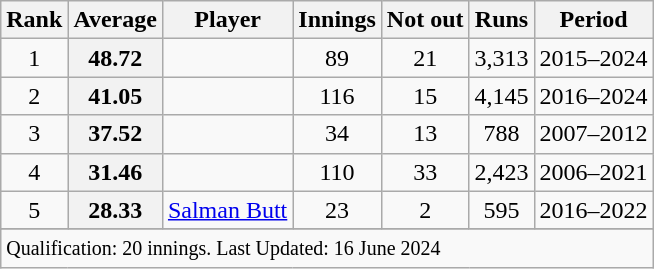<table class="wikitable plainrowheaders sortable">
<tr>
<th scope=col>Rank</th>
<th scope=col>Average</th>
<th scope=col>Player</th>
<th scope=col>Innings</th>
<th scope=col>Not out</th>
<th scope=col>Runs</th>
<th scope=col>Period</th>
</tr>
<tr>
<td align=center>1</td>
<th scope=row style=text-align:center;>48.72</th>
<td></td>
<td align=center>89</td>
<td align="center">21</td>
<td align="center">3,313</td>
<td>2015–2024</td>
</tr>
<tr>
<td align=center>2</td>
<th scope=row style=text-align:center;>41.05</th>
<td></td>
<td align=center>116</td>
<td align="center">15</td>
<td align="center">4,145</td>
<td>2016–2024</td>
</tr>
<tr>
<td align=center>3</td>
<th scope=row style=text-align:center;>37.52</th>
<td></td>
<td align=center>34</td>
<td align=center>13</td>
<td align=center>788</td>
<td>2007–2012</td>
</tr>
<tr>
<td align=center>4</td>
<th scope=row style=text-align:center;>31.46</th>
<td></td>
<td align=center>110</td>
<td align=center>33</td>
<td align=center>2,423</td>
<td>2006–2021</td>
</tr>
<tr>
<td align=center>5</td>
<th scope=row style=text-align:center;>28.33</th>
<td><a href='#'>Salman Butt</a></td>
<td align="center">23</td>
<td align="center">2</td>
<td align="center">595</td>
<td>2016–2022</td>
</tr>
<tr>
</tr>
<tr class=sortbottom>
<td colspan=7><small>Qualification: 20 innings. Last Updated: 16 June 2024</small></td>
</tr>
</table>
